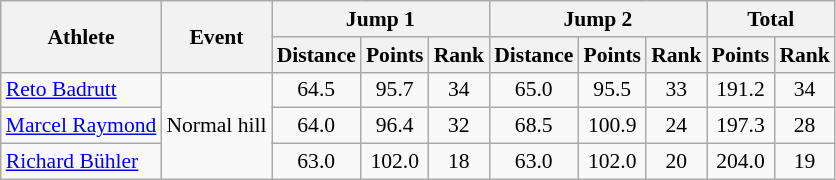<table class="wikitable" style="font-size:90%">
<tr>
<th rowspan="2">Athlete</th>
<th rowspan="2">Event</th>
<th colspan="3">Jump 1</th>
<th colspan="3">Jump 2</th>
<th colspan="2">Total</th>
</tr>
<tr>
<th>Distance</th>
<th>Points</th>
<th>Rank</th>
<th>Distance</th>
<th>Points</th>
<th>Rank</th>
<th>Points</th>
<th>Rank</th>
</tr>
<tr>
<td><a href='#'>Reto Badrutt</a></td>
<td rowspan="3">Normal hill</td>
<td align="center">64.5</td>
<td align="center">95.7</td>
<td align="center">34</td>
<td align="center">65.0</td>
<td align="center">95.5</td>
<td align="center">33</td>
<td align="center">191.2</td>
<td align="center">34</td>
</tr>
<tr>
<td><a href='#'>Marcel Raymond</a></td>
<td align="center">64.0</td>
<td align="center">96.4</td>
<td align="center">32</td>
<td align="center">68.5</td>
<td align="center">100.9</td>
<td align="center">24</td>
<td align="center">197.3</td>
<td align="center">28</td>
</tr>
<tr>
<td><a href='#'>Richard Bühler</a></td>
<td align="center">63.0</td>
<td align="center">102.0</td>
<td align="center">18</td>
<td align="center">63.0</td>
<td align="center">102.0</td>
<td align="center">20</td>
<td align="center">204.0</td>
<td align="center">19</td>
</tr>
</table>
